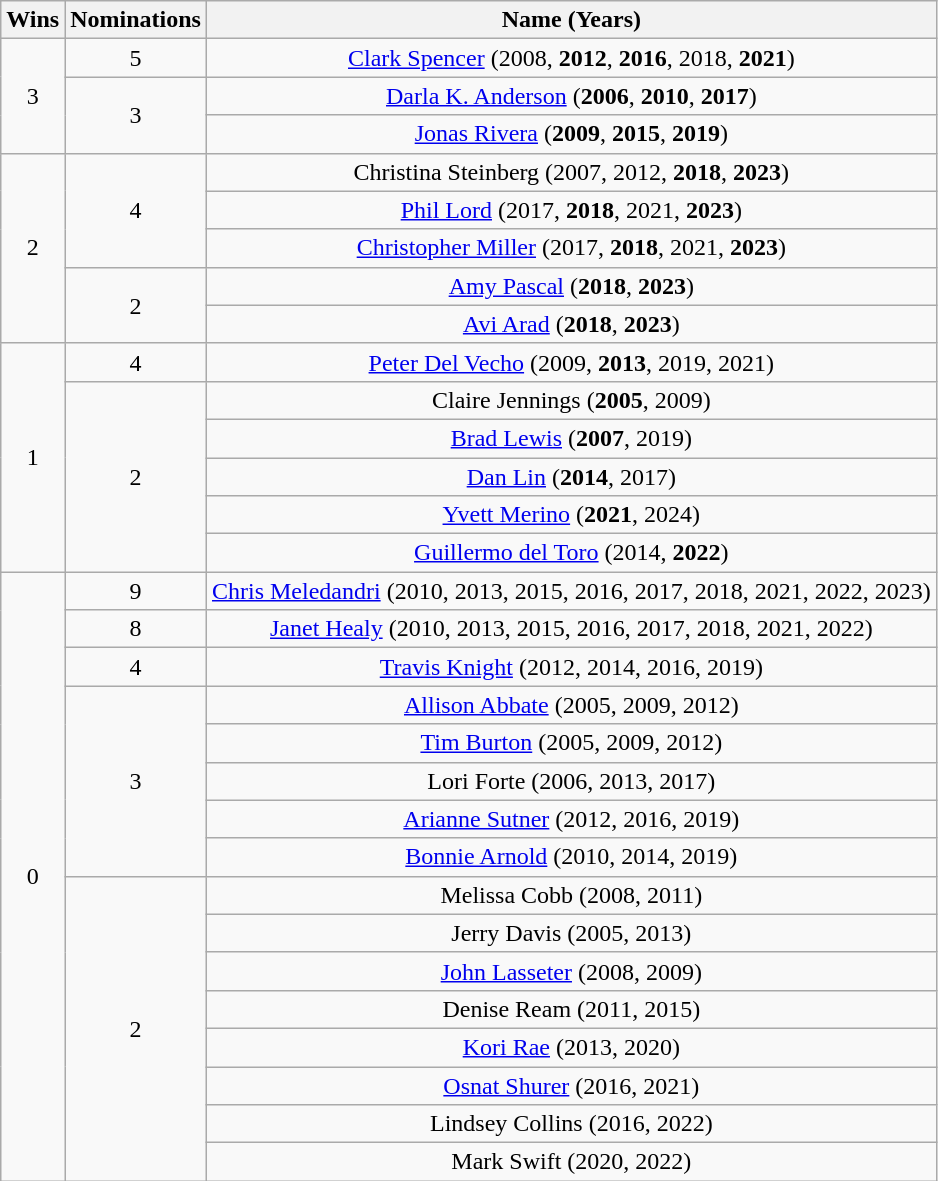<table class="wikitable sortable" rowspan="2" style="text-align:center;" background: #f6e39c;>
<tr>
<th scope="col" style="text-align:center;">Wins</th>
<th scope="col" style="text-align:center;">Nominations</th>
<th scope="col" style="text-align:center;">Name (Years)</th>
</tr>
<tr>
<td rowspan=3 style="text-align:center">3</td>
<td>5</td>
<td><a href='#'>Clark Spencer</a> (2008, <strong>2012</strong>, <strong>2016</strong>, 2018, <strong>2021</strong>)</td>
</tr>
<tr>
<td rowspan=2 style="text-align:center">3</td>
<td><a href='#'>Darla K. Anderson</a> (<strong>2006</strong>, <strong>2010</strong>, <strong>2017</strong>)</td>
</tr>
<tr>
<td><a href='#'>Jonas Rivera</a> (<strong>2009</strong>, <strong>2015</strong>, <strong>2019</strong>)</td>
</tr>
<tr>
<td rowspan=5 style="text-align:center">2</td>
<td rowspan=3 style="text-align:center">4</td>
<td>Christina Steinberg (2007, 2012, <strong>2018</strong>, <strong>2023</strong>)</td>
</tr>
<tr>
<td><a href='#'>Phil Lord</a> (2017, <strong>2018</strong>, 2021, <strong>2023</strong>)</td>
</tr>
<tr>
<td><a href='#'>Christopher Miller</a> (2017, <strong>2018</strong>, 2021, <strong>2023</strong>)</td>
</tr>
<tr>
<td rowspan=2 style="text-align:center">2</td>
<td><a href='#'>Amy Pascal</a> (<strong>2018</strong>, <strong>2023</strong>)</td>
</tr>
<tr>
<td><a href='#'>Avi Arad</a> (<strong>2018</strong>, <strong>2023</strong>)</td>
</tr>
<tr>
<td rowspan=6 style="text-align:center">1</td>
<td style="text-align:center">4</td>
<td><a href='#'>Peter Del Vecho</a> (2009, <strong>2013</strong>, 2019, 2021)</td>
</tr>
<tr>
<td rowspan=5 style="text-align:center">2</td>
<td>Claire Jennings (<strong>2005</strong>, 2009)</td>
</tr>
<tr>
<td><a href='#'>Brad Lewis</a> (<strong>2007</strong>, 2019)</td>
</tr>
<tr>
<td><a href='#'>Dan Lin</a> (<strong>2014</strong>, 2017)</td>
</tr>
<tr>
<td><a href='#'>Yvett Merino</a> (<strong>2021</strong>, 2024)</td>
</tr>
<tr>
<td><a href='#'>Guillermo del Toro</a> (2014, <strong>2022</strong>)</td>
</tr>
<tr>
<td rowspan=17 style="text-align:center">0</td>
<td style="text-align:center">9</td>
<td><a href='#'>Chris Meledandri</a> (2010, 2013, 2015, 2016, 2017, 2018, 2021, 2022, 2023)</td>
</tr>
<tr>
<td style="text-align:center">8</td>
<td><a href='#'>Janet Healy</a> (2010, 2013, 2015, 2016, 2017, 2018, 2021, 2022)</td>
</tr>
<tr>
<td style="text-align:center">4</td>
<td><a href='#'>Travis Knight</a> (2012, 2014, 2016, 2019)</td>
</tr>
<tr>
<td rowspan=5 style="text-align:center">3</td>
<td><a href='#'>Allison Abbate</a> (2005, 2009, 2012)</td>
</tr>
<tr>
<td><a href='#'>Tim Burton</a> (2005, 2009, 2012)</td>
</tr>
<tr>
<td>Lori Forte (2006, 2013, 2017)</td>
</tr>
<tr>
<td><a href='#'>Arianne Sutner</a> (2012, 2016, 2019)</td>
</tr>
<tr>
<td><a href='#'>Bonnie Arnold</a> (2010, 2014, 2019)</td>
</tr>
<tr>
<td rowspan=8 style="text-align:center">2</td>
<td>Melissa Cobb (2008, 2011)</td>
</tr>
<tr>
<td>Jerry Davis (2005, 2013)</td>
</tr>
<tr>
<td><a href='#'>John Lasseter</a> (2008, 2009)</td>
</tr>
<tr>
<td>Denise Ream (2011, 2015)</td>
</tr>
<tr>
<td><a href='#'>Kori Rae</a> (2013, 2020)</td>
</tr>
<tr>
<td><a href='#'>Osnat Shurer</a> (2016, 2021)</td>
</tr>
<tr>
<td>Lindsey Collins (2016, 2022)</td>
</tr>
<tr>
<td>Mark Swift (2020, 2022)</td>
</tr>
</table>
